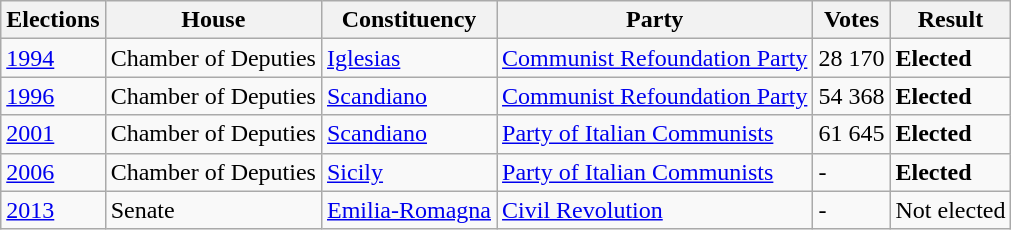<table class="wikitable sortable mw-collapsible">
<tr>
<th>Elections</th>
<th>House</th>
<th>Constituency</th>
<th>Party</th>
<th>Votes</th>
<th>Result</th>
</tr>
<tr>
<td><a href='#'>1994</a></td>
<td>Chamber of Deputies</td>
<td><a href='#'>Iglesias</a></td>
<td><a href='#'>Communist Refoundation Party</a></td>
<td>28 170</td>
<td><strong>Elected</strong></td>
</tr>
<tr>
<td><a href='#'>1996</a></td>
<td>Chamber of Deputies</td>
<td><a href='#'>Scandiano</a></td>
<td><a href='#'>Communist Refoundation Party</a></td>
<td>54 368</td>
<td><strong>Elected</strong></td>
</tr>
<tr>
<td><a href='#'>2001</a></td>
<td>Chamber of Deputies</td>
<td><a href='#'>Scandiano</a></td>
<td><a href='#'>Party of Italian Communists</a></td>
<td>61 645</td>
<td><strong>Elected</strong></td>
</tr>
<tr>
<td><a href='#'>2006</a></td>
<td>Chamber of Deputies</td>
<td><a href='#'>Sicily</a></td>
<td><a href='#'>Party of Italian Communists</a></td>
<td>-</td>
<td><strong>Elected</strong></td>
</tr>
<tr>
<td><a href='#'>2013</a></td>
<td>Senate</td>
<td><a href='#'>Emilia-Romagna</a></td>
<td><a href='#'>Civil Revolution</a></td>
<td>-</td>
<td>Not elected</td>
</tr>
</table>
